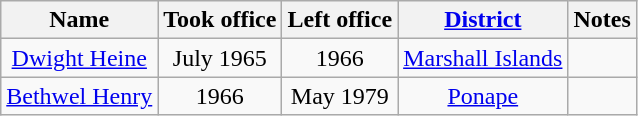<table class=wikitable style=text-align:center>
<tr>
<th>Name</th>
<th>Took office</th>
<th>Left office</th>
<th><a href='#'>District</a></th>
<th>Notes</th>
</tr>
<tr>
<td><a href='#'>Dwight Heine</a></td>
<td>July 1965</td>
<td>1966</td>
<td><a href='#'>Marshall Islands</a></td>
<td></td>
</tr>
<tr>
<td><a href='#'>Bethwel Henry</a></td>
<td>1966</td>
<td>May 1979</td>
<td><a href='#'>Ponape</a></td>
<td></td>
</tr>
</table>
